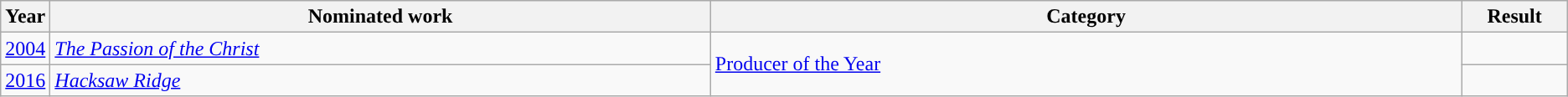<table class="wikitable">
<tr>
<th scope="col" style="width:1em;">Year</th>
<th scope="col" style="width:35em;">Nominated work</th>
<th scope="col" style="width:40em;">Category</th>
<th scope="col" style="width:5em;">Result</th>
</tr>
<tr>
<td><a href='#'>2004</a></td>
<td><em><a href='#'>The Passion of the Christ</a></em></td>
<td rowspan="2"><a href='#'>Producer of the Year</a></td>
<td></td>
</tr>
<tr>
<td><a href='#'>2016</a></td>
<td><em><a href='#'>Hacksaw Ridge</a></em></td>
<td></td>
</tr>
</table>
